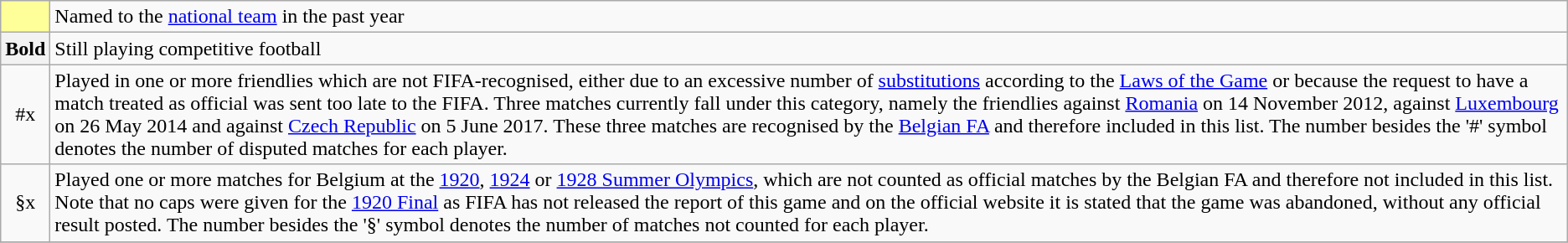<table class="wikitable">
<tr>
<td style="background-color:#FFFF99"></td>
<td>Named to the <a href='#'>national team</a> in the past year</td>
</tr>
<tr>
<th><strong>Bold</strong></th>
<td colspan="3">Still playing competitive football</td>
</tr>
<tr>
<td align="center">#x</td>
<td>Played in one or more friendlies which are not FIFA-recognised, either due to an excessive number of <a href='#'>substitutions</a> according to the <a href='#'>Laws of the Game</a> or because the request to have a match treated as official was sent too late to the FIFA. Three matches currently fall under this category, namely the friendlies against <a href='#'>Romania</a> on 14 November 2012, against <a href='#'>Luxembourg</a> on 26 May 2014 and against <a href='#'>Czech Republic</a> on 5 June 2017. These three matches are recognised by the <a href='#'>Belgian FA</a> and therefore included in this list. The number besides the '#' symbol denotes the number of disputed matches for each player.</td>
</tr>
<tr>
<td align="center">§x</td>
<td>Played one or more matches for Belgium at the <a href='#'>1920</a>, <a href='#'>1924</a> or <a href='#'>1928 Summer Olympics</a>, which are not counted as official matches by the Belgian FA and therefore not included in this list. Note that no caps were given for the <a href='#'>1920 Final</a> as FIFA has not released the report of this game and on the official website it is stated that the game was abandoned, without any official result posted. The number besides the '§' symbol denotes the number of matches not counted for each player.</td>
</tr>
<tr>
</tr>
</table>
